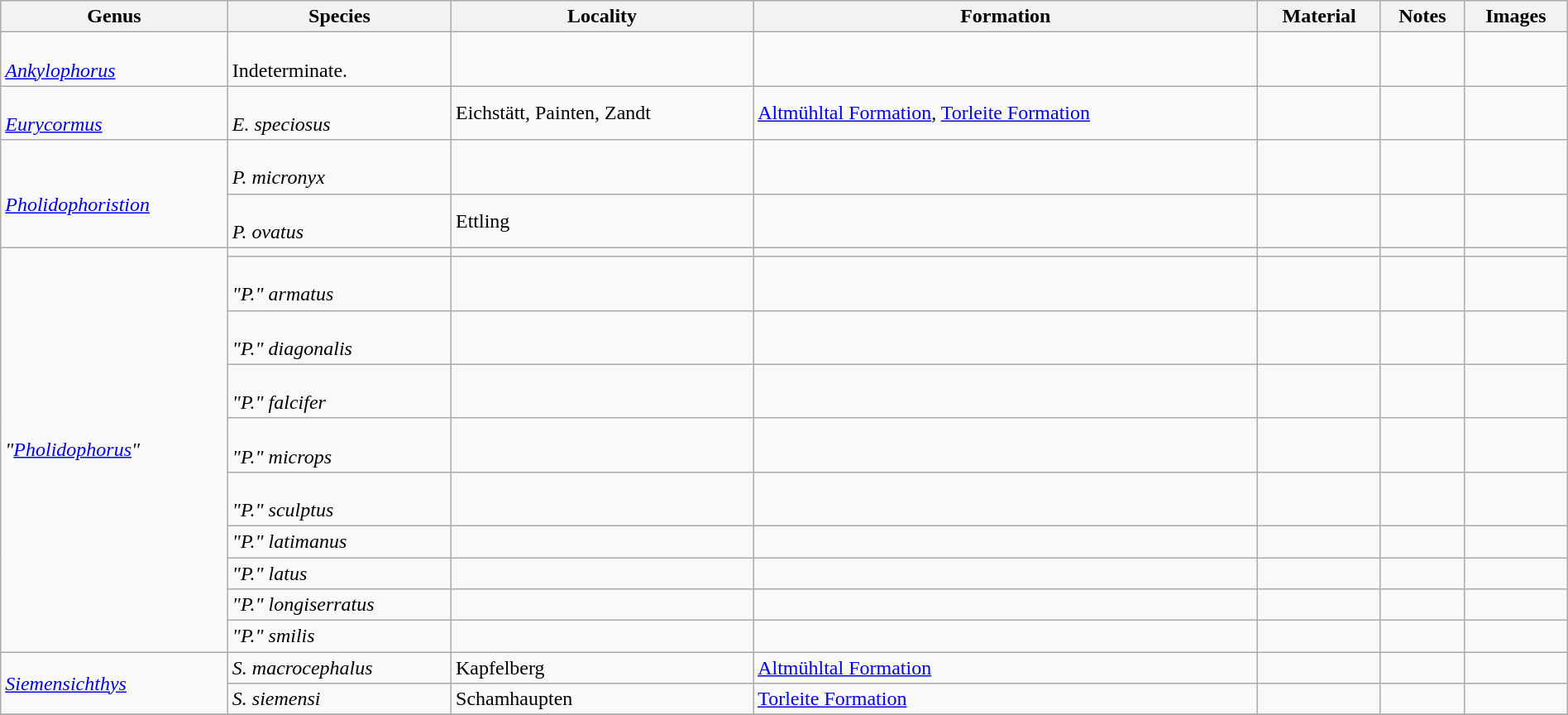<table class="wikitable" align="center"  width="100%">
<tr>
<th>Genus</th>
<th>Species</th>
<th>Locality</th>
<th>Formation</th>
<th>Material</th>
<th>Notes</th>
<th>Images</th>
</tr>
<tr>
<td><br><em><a href='#'>Ankylophorus</a></em></td>
<td><br>Indeterminate.</td>
<td></td>
<td></td>
<td></td>
<td></td>
<td></td>
</tr>
<tr>
<td><br><em><a href='#'>Eurycormus</a></em></td>
<td><br><em>E. speciosus</em></td>
<td>Eichstätt, Painten, Zandt</td>
<td><a href='#'>Altmühltal Formation</a>, <a href='#'>Torleite Formation</a></td>
<td></td>
<td></td>
<td></td>
</tr>
<tr>
<td rowspan="2"><br><em><a href='#'>Pholidophoristion</a></em></td>
<td><br><em>P. micronyx</em></td>
<td></td>
<td></td>
<td></td>
<td></td>
<td></td>
</tr>
<tr>
<td><br><em>P. ovatus</em></td>
<td>Ettling</td>
<td></td>
<td></td>
<td></td>
<td></td>
</tr>
<tr>
<td rowspan="10"><em>"<a href='#'>Pholidophorus</a>"</em></td>
<td></td>
<td></td>
<td></td>
<td></td>
<td></td>
<td></td>
</tr>
<tr>
<td><br><em>"P." armatus</em></td>
<td></td>
<td></td>
<td></td>
<td></td>
<td></td>
</tr>
<tr>
<td><br><em>"P." diagonalis</em></td>
<td></td>
<td></td>
<td></td>
<td></td>
<td></td>
</tr>
<tr>
<td><br><em>"P." falcifer</em></td>
<td></td>
<td></td>
<td></td>
<td></td>
<td></td>
</tr>
<tr>
<td><br><em>"P." microps</em></td>
<td></td>
<td></td>
<td></td>
<td></td>
<td></td>
</tr>
<tr>
<td><br><em>"P." sculptus</em></td>
<td></td>
<td></td>
<td></td>
<td></td>
<td></td>
</tr>
<tr>
<td><em>"P." latimanus</em></td>
<td></td>
<td></td>
<td></td>
<td></td>
<td></td>
</tr>
<tr>
<td><em>"P." latus</em></td>
<td></td>
<td></td>
<td></td>
<td></td>
<td></td>
</tr>
<tr>
<td><em>"P." longiserratus</em></td>
<td></td>
<td></td>
<td></td>
<td></td>
<td></td>
</tr>
<tr>
<td><em>"P." smilis</em></td>
<td></td>
<td></td>
<td></td>
<td></td>
<td></td>
</tr>
<tr>
<td rowspan="2"><em><a href='#'>Siemensichthys</a></em></td>
<td><em>S. macrocephalus</em></td>
<td>Kapfelberg</td>
<td><a href='#'>Altmühltal Formation</a></td>
<td></td>
<td></td>
<td></td>
</tr>
<tr>
<td><em>S. siemensi</em></td>
<td>Schamhaupten</td>
<td><a href='#'>Torleite Formation</a></td>
<td></td>
<td></td>
<td></td>
</tr>
<tr>
</tr>
</table>
